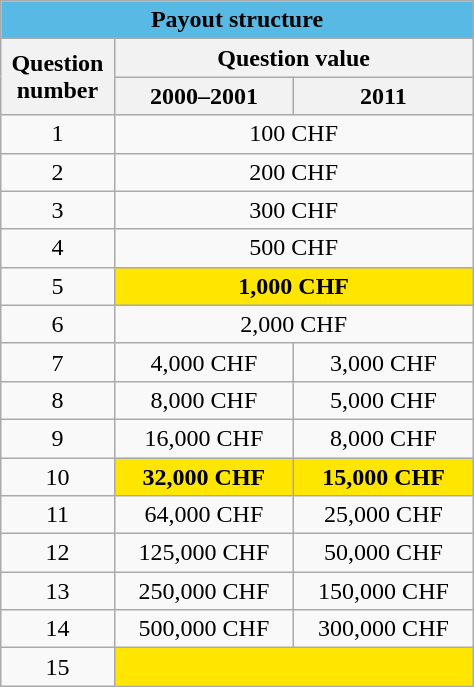<table class="wikitable" style="text-align:center; border:1px;; cellpadding:2; cellspacing:0; width:25%;">
<tr>
<th colspan="3" style="background: #58B9E4">Payout structure</th>
</tr>
<tr>
<th rowspan="2" style="width: 24%">Question number</th>
<th colspan="2">Question value</th>
</tr>
<tr>
<th style="width: 38%">2000–2001</th>
<th style="width: 38%">2011</th>
</tr>
<tr>
<td>1</td>
<td colspan="2">100 CHF</td>
</tr>
<tr>
<td>2</td>
<td colspan="2">200 CHF</td>
</tr>
<tr>
<td>3</td>
<td colspan="2">300 CHF</td>
</tr>
<tr>
<td>4</td>
<td colspan="2">500 CHF</td>
</tr>
<tr>
<td>5</td>
<td colspan="2" style="background: #FFE600"><strong>1,000 CHF</strong></td>
</tr>
<tr>
<td>6</td>
<td colspan="2">2,000 CHF</td>
</tr>
<tr>
<td>7</td>
<td>4,000 CHF</td>
<td>3,000 CHF</td>
</tr>
<tr>
<td>8</td>
<td>8,000 CHF</td>
<td>5,000 CHF</td>
</tr>
<tr>
<td>9</td>
<td>16,000 CHF</td>
<td>8,000 CHF</td>
</tr>
<tr>
<td>10</td>
<td style="background: #FFE600"><strong>32,000 CHF</strong></td>
<td style="background: #FFE600"><strong>15,000 CHF</strong></td>
</tr>
<tr>
<td>11</td>
<td>64,000 CHF</td>
<td>25,000 CHF</td>
</tr>
<tr>
<td>12</td>
<td>125,000 CHF</td>
<td>50,000 CHF</td>
</tr>
<tr>
<td>13</td>
<td>250,000 CHF</td>
<td>150,000 CHF</td>
</tr>
<tr>
<td>14</td>
<td>500,000 CHF</td>
<td>300,000 CHF</td>
</tr>
<tr>
<td>15</td>
<td colspan="2" style="background: #FFE600"><strong></strong></td>
</tr>
</table>
